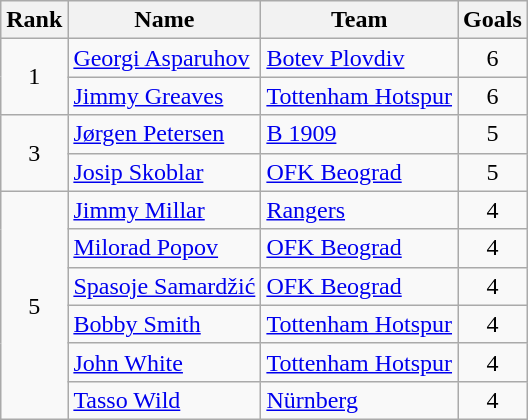<table class="wikitable" style="text-align:center">
<tr>
<th>Rank</th>
<th>Name</th>
<th>Team</th>
<th>Goals</th>
</tr>
<tr>
<td rowspan="2">1</td>
<td align="left"> <a href='#'>Georgi Asparuhov</a></td>
<td align="left"> <a href='#'>Botev Plovdiv</a></td>
<td>6</td>
</tr>
<tr>
<td align="left"> <a href='#'>Jimmy Greaves</a></td>
<td align="left"> <a href='#'>Tottenham Hotspur</a></td>
<td>6</td>
</tr>
<tr>
<td rowspan="2">3</td>
<td align="left"> <a href='#'>Jørgen Petersen</a></td>
<td align="left"> <a href='#'>B 1909</a></td>
<td>5</td>
</tr>
<tr>
<td align="left"> <a href='#'>Josip Skoblar</a></td>
<td align="left"> <a href='#'>OFK Beograd</a></td>
<td>5</td>
</tr>
<tr>
<td rowspan="6">5</td>
<td align="left"> <a href='#'>Jimmy Millar</a></td>
<td align="left"> <a href='#'>Rangers</a></td>
<td>4</td>
</tr>
<tr>
<td align="left"> <a href='#'>Milorad Popov</a></td>
<td align="left"> <a href='#'>OFK Beograd</a></td>
<td>4</td>
</tr>
<tr>
<td align="left"> <a href='#'>Spasoje Samardžić</a></td>
<td align="left"> <a href='#'>OFK Beograd</a></td>
<td>4</td>
</tr>
<tr>
<td align="left"> <a href='#'>Bobby Smith</a></td>
<td align="left"> <a href='#'>Tottenham Hotspur</a></td>
<td>4</td>
</tr>
<tr>
<td align="left"> <a href='#'>John White</a></td>
<td align="left"> <a href='#'>Tottenham Hotspur</a></td>
<td>4</td>
</tr>
<tr>
<td align="left"> <a href='#'>Tasso Wild</a></td>
<td align="left"> <a href='#'>Nürnberg</a></td>
<td>4</td>
</tr>
</table>
